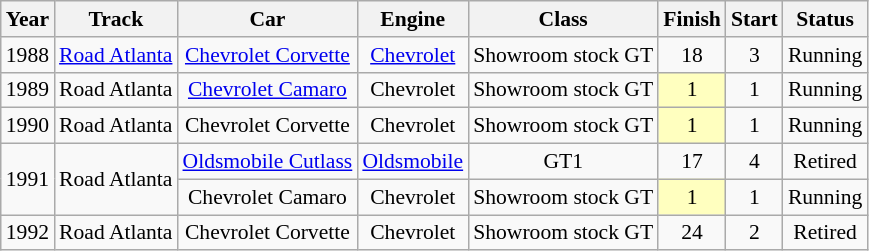<table class="wikitable" style="text-align:center; font-size:90%">
<tr>
<th>Year</th>
<th>Track</th>
<th>Car</th>
<th>Engine</th>
<th>Class</th>
<th>Finish</th>
<th>Start</th>
<th>Status</th>
</tr>
<tr>
<td>1988</td>
<td><a href='#'>Road Atlanta</a></td>
<td><a href='#'>Chevrolet Corvette</a></td>
<td><a href='#'>Chevrolet</a></td>
<td>Showroom stock GT</td>
<td>18</td>
<td>3</td>
<td>Running</td>
</tr>
<tr>
<td>1989</td>
<td>Road Atlanta</td>
<td><a href='#'>Chevrolet Camaro</a></td>
<td>Chevrolet</td>
<td>Showroom stock GT</td>
<td style="background:#FFFFBF;">1</td>
<td>1</td>
<td>Running</td>
</tr>
<tr>
<td>1990</td>
<td>Road Atlanta</td>
<td>Chevrolet Corvette</td>
<td>Chevrolet</td>
<td>Showroom stock GT</td>
<td style="background:#FFFFBF;">1</td>
<td>1</td>
<td>Running</td>
</tr>
<tr>
<td rowspan=2>1991</td>
<td rowspan=2>Road Atlanta</td>
<td><a href='#'>Oldsmobile Cutlass</a></td>
<td><a href='#'>Oldsmobile</a></td>
<td>GT1</td>
<td>17</td>
<td>4</td>
<td>Retired</td>
</tr>
<tr>
<td>Chevrolet Camaro</td>
<td>Chevrolet</td>
<td>Showroom stock GT</td>
<td style="background:#FFFFBF;">1</td>
<td>1</td>
<td>Running</td>
</tr>
<tr>
<td>1992</td>
<td>Road Atlanta</td>
<td>Chevrolet Corvette</td>
<td>Chevrolet</td>
<td>Showroom stock GT</td>
<td>24</td>
<td>2</td>
<td>Retired</td>
</tr>
</table>
